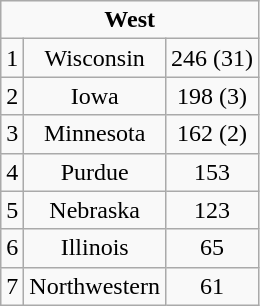<table class="wikitable" style="display: inline-table;">
<tr align="center">
<td align="center" Colspan="3"><strong>West</strong><br></td>
</tr>
<tr align="center">
<td>1</td>
<td>Wisconsin</td>
<td>246 (31)</td>
</tr>
<tr align="center">
<td>2</td>
<td>Iowa</td>
<td>198 (3)</td>
</tr>
<tr align="center">
<td>3</td>
<td>Minnesota</td>
<td>162 (2)</td>
</tr>
<tr align="center">
<td>4</td>
<td>Purdue</td>
<td>153</td>
</tr>
<tr align="center">
<td>5</td>
<td>Nebraska</td>
<td>123</td>
</tr>
<tr align="center">
<td>6</td>
<td>Illinois</td>
<td>65</td>
</tr>
<tr align="center">
<td>7</td>
<td>Northwestern</td>
<td>61</td>
</tr>
</table>
